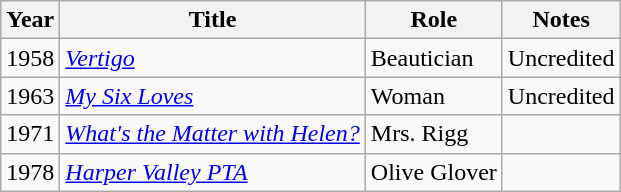<table class="wikitable sortable">
<tr>
<th>Year</th>
<th>Title</th>
<th>Role</th>
<th>Notes</th>
</tr>
<tr>
<td>1958</td>
<td><a href='#'><em>Vertigo</em></a></td>
<td>Beautician</td>
<td>Uncredited</td>
</tr>
<tr>
<td>1963</td>
<td><em><a href='#'>My Six Loves</a></em></td>
<td>Woman</td>
<td>Uncredited</td>
</tr>
<tr>
<td>1971</td>
<td><em><a href='#'>What's the Matter with Helen?</a></em></td>
<td>Mrs. Rigg</td>
<td></td>
</tr>
<tr>
<td>1978</td>
<td><em><a href='#'>Harper Valley PTA</a></em></td>
<td>Olive Glover</td>
<td></td>
</tr>
</table>
